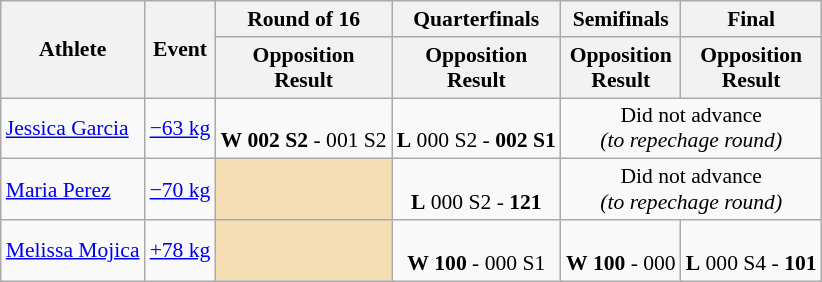<table class="wikitable" style="font-size:90%">
<tr>
<th rowspan="2">Athlete</th>
<th rowspan="2">Event</th>
<th>Round of 16</th>
<th>Quarterfinals</th>
<th>Semifinals</th>
<th>Final</th>
</tr>
<tr>
<th>Opposition<br>Result</th>
<th>Opposition<br>Result</th>
<th>Opposition<br>Result</th>
<th>Opposition<br>Result</th>
</tr>
<tr>
<td><a href='#'>Jessica Garcia</a></td>
<td><a href='#'>−63 kg</a></td>
<td align=center><br><strong>W</strong> <strong>002 S2</strong> - 001 S2</td>
<td align=center><br><strong>L</strong> 000 S2 - <strong>002 S1</strong></td>
<td align=center colspan="5">Did not advance<br><em>(to repechage round)</em></td>
</tr>
<tr>
<td><a href='#'>Maria Perez</a></td>
<td><a href='#'>−70 kg</a></td>
<td align="center" bgcolor=wheat></td>
<td align=center><br><strong>L</strong> 000 S2 - <strong>121</strong></td>
<td align=center colspan="5">Did not advance<br><em>(to repechage round)</em></td>
</tr>
<tr>
<td><a href='#'>Melissa Mojica</a></td>
<td><a href='#'>+78 kg</a></td>
<td align="center" bgcolor=wheat></td>
<td align=center><br><strong>W</strong> <strong>100</strong> - 000 S1</td>
<td align=center><br><strong>W</strong> <strong>100</strong> - 000</td>
<td align=center><br><strong>L</strong> 000 S4 - <strong>101</strong><br></td>
</tr>
</table>
